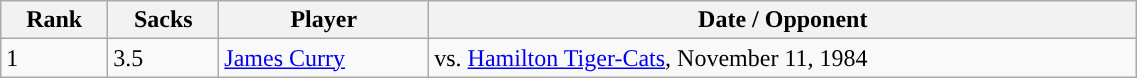<table class="wikitable" style="width:60%;">
<tr>
<th>Rank</th>
<th>Sacks</th>
<th>Player</th>
<th>Date / Opponent</th>
</tr>
<tr>
<td>1</td>
<td>3.5</td>
<td><a href='#'>James Curry</a></td>
<td>vs. <a href='#'>Hamilton Tiger-Cats</a>, November 11, 1984</td>
</tr>
</table>
